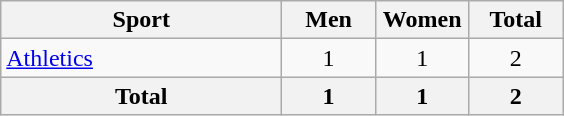<table class="wikitable sortable" style="text-align:center;">
<tr>
<th width=180>Sport</th>
<th width=55>Men</th>
<th width=55>Women</th>
<th width=55>Total</th>
</tr>
<tr>
<td align=left><a href='#'>Athletics</a></td>
<td>1</td>
<td>1</td>
<td>2</td>
</tr>
<tr>
<th>Total</th>
<th>1</th>
<th>1</th>
<th>2</th>
</tr>
</table>
